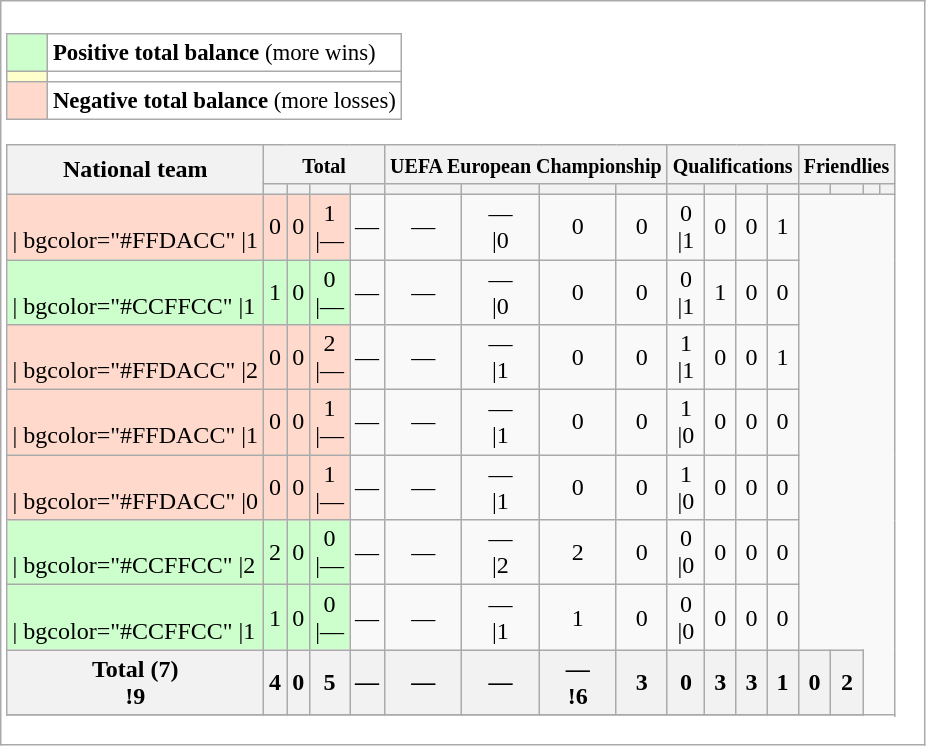<table class="wikitable mw-collapsible mw-collapsed" style="background:#FFFFFF;">
<tr>
<td><br><table bgcolor="#f7f8ff" cellpadding="3" cellspacing="0" border="1" style="font-size: 95%; border: gray solid 1px; border-collapse: collapse;text-align:center;">
<tr>
<td style="background: #CCFFCC;" width="20"></td>
<td bgcolor="#ffffff" align="left"><strong>Positive total balance</strong> (more wins)</td>
</tr>
<tr>
<td style="background:#FFFFCC;" width="20"></td>
<td bgcolor="#ffffff" align="left"></td>
</tr>
<tr>
<td style="background: #FFDACC;" width="20"></td>
<td bgcolor="#ffffff" align="left"><strong>Negative total balance</strong> (more losses)</td>
</tr>
</table>
<table class="wikitable sortable" style="text-align:center">
<tr>
<th rowspan="2" align="center">National team</th>
<th colspan="4" align="center"><small>Total</small></th>
<th colspan="4" align="center"><small>UEFA European Championship</small></th>
<th colspan="4" align="center"><small>Qualifications</small></th>
<th colspan="4" align="center"><small>Friendlies</small></th>
</tr>
<tr>
<th><small></small></th>
<th><small></small></th>
<th><small></small></th>
<th><small></small></th>
<th data-sort-type="number"><small></small></th>
<th data-sort-type="number"><small></small></th>
<th data-sort-type="number"><small></small></th>
<th data-sort-type="number"><small></small></th>
<th><small></small></th>
<th><small></small></th>
<th><small></small></th>
<th><small></small></th>
<th><small></small></th>
<th><small></small></th>
<th><small></small></th>
<th><small></small></th>
</tr>
<tr>
<td align="left" bgcolor="#FFDACC"><br>| bgcolor="#FFDACC" |1</td>
<td bgcolor="#FFDACC">0</td>
<td bgcolor="#FFDACC">0</td>
<td bgcolor="#FFDACC">1<br>|—</td>
<td>—</td>
<td>—</td>
<td>—<br>|0</td>
<td>0</td>
<td>0</td>
<td>0<br>|1</td>
<td>0</td>
<td>0</td>
<td>1</td>
</tr>
<tr>
<td align="left" bgcolor="#CCFFCC"><br>| bgcolor="#CCFFCC" |1</td>
<td bgcolor="#CCFFCC">1</td>
<td bgcolor="#CCFFCC">0</td>
<td bgcolor="#CCFFCC">0<br>|—</td>
<td>—</td>
<td>—</td>
<td>—<br>|0</td>
<td>0</td>
<td>0</td>
<td>0<br>|1</td>
<td>1</td>
<td>0</td>
<td>0</td>
</tr>
<tr>
<td align="left" bgcolor="#FFDACC"><br>| bgcolor="#FFDACC" |2</td>
<td bgcolor="#FFDACC">0</td>
<td bgcolor="#FFDACC">0</td>
<td bgcolor="#FFDACC">2<br>|—</td>
<td>—</td>
<td>—</td>
<td>—<br>|1</td>
<td>0</td>
<td>0</td>
<td>1<br>|1</td>
<td>0</td>
<td>0</td>
<td>1</td>
</tr>
<tr>
<td align="left" bgcolor="#FFDACC"><br>| bgcolor="#FFDACC" |1</td>
<td bgcolor="#FFDACC">0</td>
<td bgcolor="#FFDACC">0</td>
<td bgcolor="#FFDACC">1<br>|—</td>
<td>—</td>
<td>—</td>
<td>—<br>|1</td>
<td>0</td>
<td>0</td>
<td>1<br>|0</td>
<td>0</td>
<td>0</td>
<td>0</td>
</tr>
<tr>
<td align="left" bgcolor="#FFDACC"><br>| bgcolor="#FFDACC" |0</td>
<td bgcolor="#FFDACC">0</td>
<td bgcolor="#FFDACC">0</td>
<td bgcolor="#FFDACC">1<br>|—</td>
<td>—</td>
<td>—</td>
<td>—<br>|1</td>
<td>0</td>
<td>0</td>
<td>1<br>|0</td>
<td>0</td>
<td>0</td>
<td>0</td>
</tr>
<tr>
<td align="left" bgcolor="#CCFFCC"><br>| bgcolor="#CCFFCC" |2</td>
<td bgcolor="#CCFFCC">2</td>
<td bgcolor="#CCFFCC">0</td>
<td bgcolor="#CCFFCC">0<br>|—</td>
<td>—</td>
<td>—</td>
<td>—<br>|2</td>
<td>2</td>
<td>0</td>
<td>0<br>|0</td>
<td>0</td>
<td>0</td>
<td>0</td>
</tr>
<tr>
<td align="left" bgcolor="#CCFFCC"><br>| bgcolor="#CCFFCC" |1</td>
<td bgcolor="#CCFFCC">1</td>
<td bgcolor="#CCFFCC">0</td>
<td bgcolor="#CCFFCC">0<br>|—</td>
<td>—</td>
<td>—</td>
<td>—<br>|1</td>
<td>1</td>
<td>0</td>
<td>0<br>|0</td>
<td>0</td>
<td>0</td>
<td>0</td>
</tr>
<tr>
<th>Total (7)<br>!9</th>
<th>4</th>
<th>0</th>
<th>5</th>
<th>—</th>
<th>—</th>
<th>—</th>
<th>—<br>!6</th>
<th>3</th>
<th>0</th>
<th>3</th>
<th>3</th>
<th>1</th>
<th>0</th>
<th>2</th>
</tr>
<tr>
</tr>
</table>
</td>
</tr>
</table>
